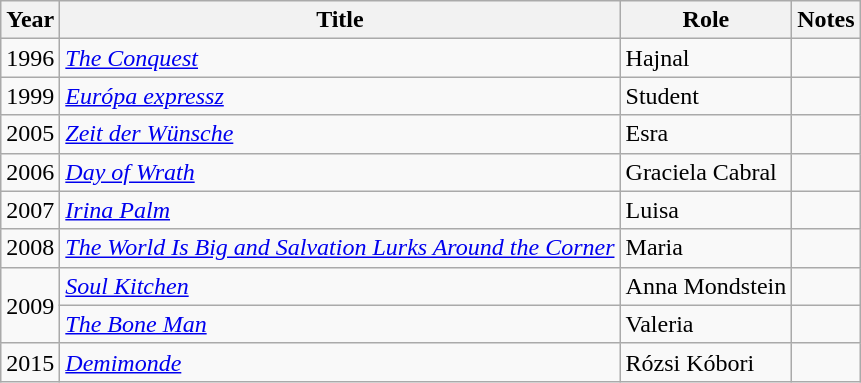<table class="wikitable sortable">
<tr>
<th>Year</th>
<th>Title</th>
<th>Role</th>
<th class="unsortable">Notes</th>
</tr>
<tr>
<td>1996</td>
<td><em><a href='#'>The Conquest</a></em></td>
<td>Hajnal</td>
<td></td>
</tr>
<tr>
<td>1999</td>
<td><em><a href='#'>Európa expressz</a></em></td>
<td>Student</td>
<td></td>
</tr>
<tr>
<td>2005</td>
<td><em><a href='#'>Zeit der Wünsche</a></em></td>
<td>Esra</td>
<td></td>
</tr>
<tr>
<td>2006</td>
<td><em><a href='#'>Day of Wrath</a></em></td>
<td>Graciela Cabral</td>
<td></td>
</tr>
<tr>
<td>2007</td>
<td><em><a href='#'>Irina Palm</a></em></td>
<td>Luisa</td>
<td></td>
</tr>
<tr>
<td>2008</td>
<td><em><a href='#'>The World Is Big and Salvation Lurks Around the Corner</a></em></td>
<td>Maria</td>
<td></td>
</tr>
<tr>
<td rowspan=2>2009</td>
<td><em><a href='#'>Soul Kitchen</a></em></td>
<td>Anna Mondstein</td>
<td></td>
</tr>
<tr>
<td><em><a href='#'>The Bone Man</a></em></td>
<td>Valeria</td>
<td></td>
</tr>
<tr>
<td>2015</td>
<td><em><a href='#'>Demimonde</a></em></td>
<td>Rózsi Kóbori</td>
<td></td>
</tr>
</table>
